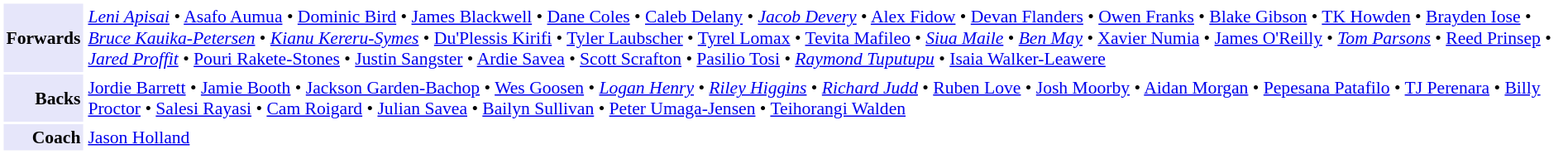<table cellpadding="2" style="border: 1px solid white; font-size:90%">
<tr>
<td style="text-align:right;" bgcolor="lavender"><strong>Forwards</strong></td>
<td style="text-align:left;"><em><a href='#'>Leni Apisai</a></em> • <a href='#'>Asafo Aumua</a> • <a href='#'>Dominic Bird</a> • <a href='#'>James Blackwell</a> • <a href='#'>Dane Coles</a> • <a href='#'>Caleb Delany</a> • <em><a href='#'>Jacob Devery</a></em> • <a href='#'>Alex Fidow</a> • <a href='#'>Devan Flanders</a> • <a href='#'>Owen Franks</a> • <a href='#'>Blake Gibson</a> • <a href='#'>TK Howden</a> • <a href='#'>Brayden Iose</a> • <em><a href='#'>Bruce Kauika-Petersen</a></em> • <em><a href='#'>Kianu Kereru-Symes</a></em> • <a href='#'>Du'Plessis Kirifi</a> • <a href='#'>Tyler Laubscher</a> • <a href='#'>Tyrel Lomax</a> • <a href='#'>Tevita Mafileo</a> • <em><a href='#'>Siua Maile</a></em> • <em><a href='#'>Ben May</a></em> • <a href='#'>Xavier Numia</a> • <a href='#'>James O'Reilly</a> • <em><a href='#'>Tom Parsons</a></em> • <a href='#'>Reed Prinsep</a> • <em><a href='#'>Jared Proffit</a></em> • <a href='#'>Pouri Rakete-Stones</a> • <a href='#'>Justin Sangster</a> • <a href='#'>Ardie Savea</a> • <a href='#'>Scott Scrafton</a> • <a href='#'>Pasilio Tosi</a> • <em><a href='#'>Raymond Tuputupu</a></em> • <a href='#'>Isaia Walker-Leawere</a></td>
</tr>
<tr>
<td style="text-align:right;" bgcolor="lavender"><strong>Backs</strong></td>
<td style="text-align:left;"><a href='#'>Jordie Barrett</a> • <a href='#'>Jamie Booth</a> • <a href='#'>Jackson Garden-Bachop</a> • <a href='#'>Wes Goosen</a> • <em><a href='#'>Logan Henry</a></em> • <em><a href='#'>Riley Higgins</a></em> • <em><a href='#'>Richard Judd</a></em> • <a href='#'>Ruben Love</a> • <a href='#'>Josh Moorby</a> • <a href='#'>Aidan Morgan</a> • <a href='#'>Pepesana Patafilo</a> • <a href='#'>TJ Perenara</a> • <a href='#'>Billy Proctor</a> • <a href='#'>Salesi Rayasi</a> • <a href='#'>Cam Roigard</a> • <a href='#'>Julian Savea</a> • <a href='#'>Bailyn Sullivan</a> • <a href='#'>Peter Umaga-Jensen</a> • <a href='#'>Teihorangi Walden</a></td>
</tr>
<tr>
<td style="text-align:right;" bgcolor="lavender"><strong>Coach</strong></td>
<td style="text-align:left;"><a href='#'>Jason Holland</a></td>
</tr>
</table>
